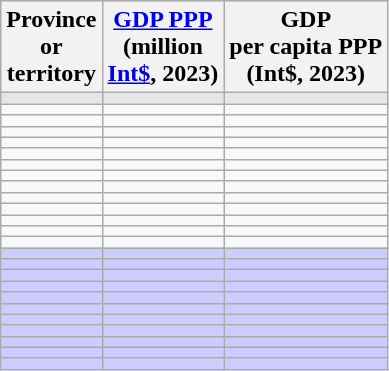<table class="wikitable sortable">
<tr align=center bgcolor=#efefef>
<th scope="col" class="unsortable">Province<br>or<br>territory</th>
<th scope="col"><a href='#'>GDP PPP</a><br>(million<br><a href='#'>Int$</a>, 2023)</th>
<th scope="col">GDP<br>per capita PPP<br>(Int$, 2023)</th>
</tr>
<tr align=right bgcolor=#E6E6E6>
<td align=left></td>
<td></td>
<td></td>
</tr>
<tr align=right>
<td align=left></td>
<td></td>
<td></td>
</tr>
<tr align=right>
<td align=left></td>
<td></td>
<td></td>
</tr>
<tr align=right>
<td align=left></td>
<td></td>
<td></td>
</tr>
<tr align=right>
<td align=left></td>
<td></td>
<td></td>
</tr>
<tr align=right>
<td align=left></td>
<td></td>
<td></td>
</tr>
<tr align=right>
<td align=left></td>
<td></td>
<td></td>
</tr>
<tr align=right>
<td align=left></td>
<td></td>
<td></td>
</tr>
<tr align=right>
<td align=left></td>
<td></td>
<td></td>
</tr>
<tr align=right>
<td align=left></td>
<td></td>
<td></td>
</tr>
<tr align=right>
<td align=left></td>
<td></td>
<td></td>
</tr>
<tr align=right>
<td align=left></td>
<td></td>
<td></td>
</tr>
<tr align=right>
<td align=left></td>
<td></td>
<td></td>
</tr>
<tr align=right>
<td align=left></td>
<td></td>
<td></td>
</tr>
<tr align=right bgcolor=#CCCCFF>
<td align=left></td>
<td></td>
<td></td>
</tr>
<tr align=right bgcolor=#CCCCFF>
<td align=left></td>
<td></td>
<td></td>
</tr>
<tr align=right bgcolor=#CCCCFF>
<td align=left></td>
<td></td>
<td></td>
</tr>
<tr align=right bgcolor=#CCCCFF>
<td align=left></td>
<td></td>
<td></td>
</tr>
<tr align=right bgcolor=#CCCCFF>
<td align=left></td>
<td></td>
<td></td>
</tr>
<tr align=right bgcolor=#CCCCFF>
<td align=left></td>
<td></td>
<td></td>
</tr>
<tr align=right bgcolor=#CCCCFF>
<td align=left></td>
<td></td>
<td></td>
</tr>
<tr align=right bgcolor=#CCCCFF>
<td align=left></td>
<td></td>
<td></td>
</tr>
<tr align=right bgcolor=#CCCCFF>
<td align=left></td>
<td></td>
<td></td>
</tr>
<tr align=right bgcolor=#CCCCFF>
<td align=left></td>
<td></td>
<td></td>
</tr>
<tr align=right bgcolor=#CCCCFF>
<td align=left></td>
<td></td>
<td></td>
</tr>
</table>
